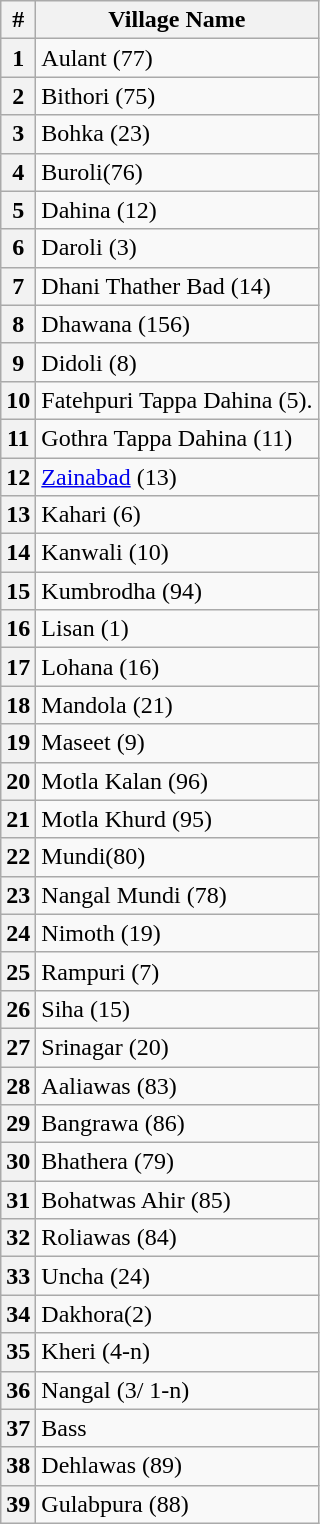<table class="wikitable">
<tr>
<th>#</th>
<th>Village Name</th>
</tr>
<tr>
<th>1</th>
<td>Aulant (77)</td>
</tr>
<tr>
<th>2</th>
<td>Bithori (75)</td>
</tr>
<tr>
<th>3</th>
<td>Bohka (23)</td>
</tr>
<tr>
<th>4</th>
<td>Buroli(76)</td>
</tr>
<tr>
<th>5</th>
<td>Dahina (12)</td>
</tr>
<tr>
<th>6</th>
<td>Daroli (3)</td>
</tr>
<tr>
<th>7</th>
<td>Dhani Thather Bad (14)</td>
</tr>
<tr>
<th>8</th>
<td>Dhawana (156)</td>
</tr>
<tr>
<th>9</th>
<td>Didoli (8)</td>
</tr>
<tr>
<th>10</th>
<td>Fatehpuri Tappa Dahina (5).</td>
</tr>
<tr>
<th>11</th>
<td>Gothra Tappa Dahina (11)</td>
</tr>
<tr>
<th>12</th>
<td><a href='#'>Zainabad</a> (13)</td>
</tr>
<tr>
<th>13</th>
<td>Kahari (6)</td>
</tr>
<tr>
<th>14</th>
<td>Kanwali (10)</td>
</tr>
<tr>
<th>15</th>
<td>Kumbrodha (94)</td>
</tr>
<tr>
<th>16</th>
<td>Lisan (1)</td>
</tr>
<tr>
<th>17</th>
<td>Lohana (16)</td>
</tr>
<tr>
<th>18</th>
<td>Mandola (21)</td>
</tr>
<tr>
<th>19</th>
<td>Maseet (9)</td>
</tr>
<tr>
<th>20</th>
<td>Motla Kalan (96)</td>
</tr>
<tr>
<th>21</th>
<td>Motla Khurd (95)</td>
</tr>
<tr>
<th>22</th>
<td>Mundi(80)</td>
</tr>
<tr>
<th>23</th>
<td>Nangal Mundi (78)</td>
</tr>
<tr>
<th>24</th>
<td>Nimoth (19)</td>
</tr>
<tr>
<th>25</th>
<td>Rampuri (7)</td>
</tr>
<tr>
<th>26</th>
<td>Siha (15)</td>
</tr>
<tr>
<th>27</th>
<td>Srinagar (20)</td>
</tr>
<tr>
<th>28</th>
<td>Aaliawas (83)</td>
</tr>
<tr>
<th>29</th>
<td>Bangrawa (86)</td>
</tr>
<tr>
<th>30</th>
<td>Bhathera (79)</td>
</tr>
<tr>
<th>31</th>
<td>Bohatwas Ahir (85)</td>
</tr>
<tr>
<th>32</th>
<td>Roliawas (84)</td>
</tr>
<tr>
<th>33</th>
<td>Uncha (24)</td>
</tr>
<tr>
<th>34</th>
<td>Dakhora(2)</td>
</tr>
<tr>
<th>35</th>
<td>Kheri (4-n)</td>
</tr>
<tr>
<th>36</th>
<td>Nangal (3/ 1-n)</td>
</tr>
<tr>
<th>37</th>
<td>Bass</td>
</tr>
<tr>
<th>38</th>
<td>Dehlawas (89)</td>
</tr>
<tr>
<th>39</th>
<td>Gulabpura (88)</td>
</tr>
</table>
